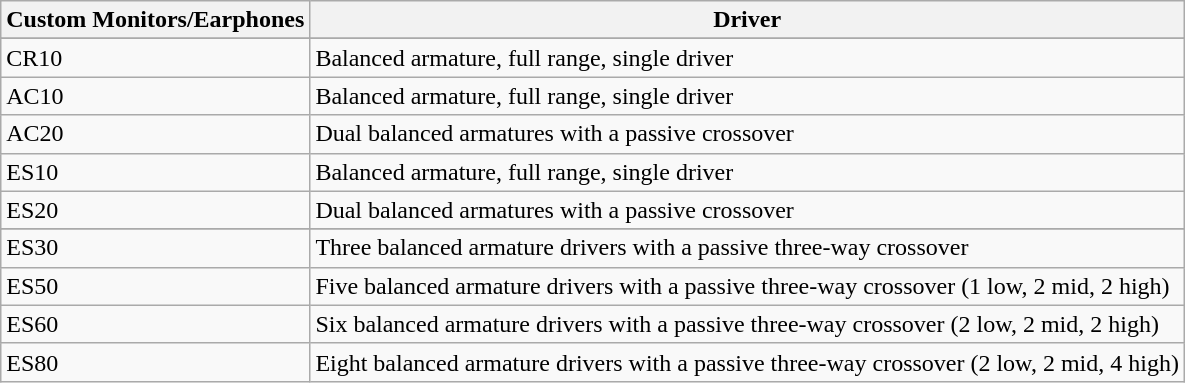<table class="wikitable" style="margin:left;">
<tr>
<th bgcolor="gray"><span>Custom Monitors/Earphones</span></th>
<th bgcolor="gray"><span>Driver</span></th>
</tr>
<tr>
</tr>
<tr>
<td>CR10</td>
<td>Balanced armature, full range, single driver</td>
</tr>
<tr>
<td>AC10</td>
<td>Balanced armature, full range, single driver</td>
</tr>
<tr>
<td>AC20</td>
<td>Dual balanced armatures with a passive crossover</td>
</tr>
<tr>
<td>ES10</td>
<td>Balanced armature, full range, single driver</td>
</tr>
<tr>
<td>ES20</td>
<td>Dual balanced armatures with a passive crossover</td>
</tr>
<tr>
</tr>
<tr>
<td>ES30</td>
<td>Three balanced armature drivers with a passive three-way crossover</td>
</tr>
<tr>
<td>ES50</td>
<td>Five balanced armature drivers with a passive three-way crossover (1 low, 2 mid, 2 high)</td>
</tr>
<tr>
<td>ES60</td>
<td>Six balanced armature drivers with a passive three-way crossover (2 low, 2 mid, 2 high)</td>
</tr>
<tr>
<td>ES80</td>
<td>Eight balanced armature drivers with a passive three-way crossover (2 low, 2 mid, 4 high)</td>
</tr>
</table>
